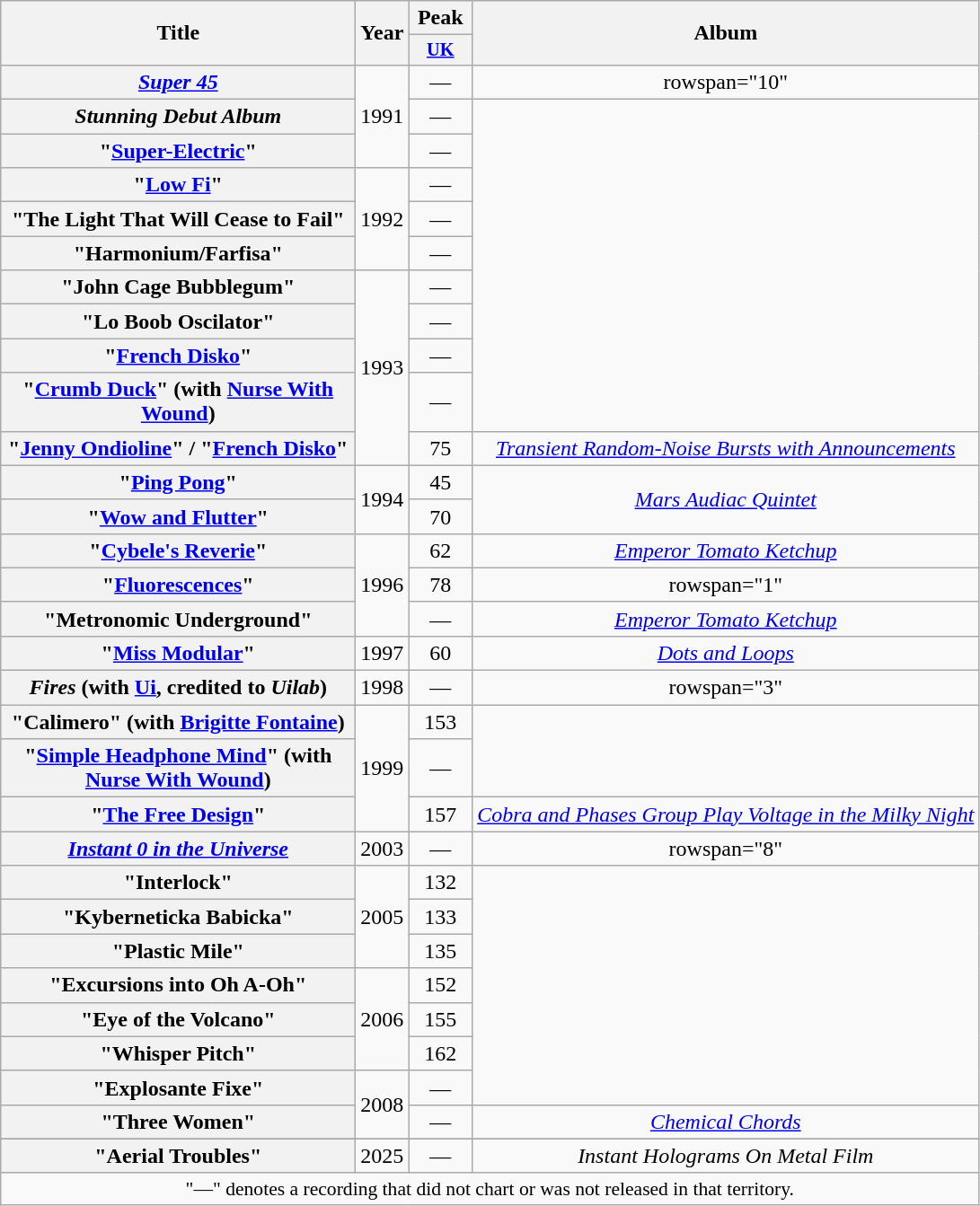<table class="wikitable plainrowheaders" style="text-align:center;">
<tr>
<th rowspan="2" scope="col" style="width:16em;">Title</th>
<th rowspan="2" scope="col">Year</th>
<th>Peak</th>
<th rowspan="2" scope="col">Album</th>
</tr>
<tr>
<th scope="col" style="width:3em;font-size:85%;"><a href='#'>UK</a></th>
</tr>
<tr>
<th scope="row"><em><a href='#'>Super 45</a></em></th>
<td rowspan="3">1991</td>
<td>—</td>
<td>rowspan="10" </td>
</tr>
<tr>
<th scope="row"><em>Stunning Debut Album</em></th>
<td>—</td>
</tr>
<tr>
<th scope="row">"<a href='#'>Super-Electric</a>"</th>
<td>—</td>
</tr>
<tr>
<th scope="row">"<a href='#'>Low Fi</a>"</th>
<td rowspan="3">1992</td>
<td>—</td>
</tr>
<tr>
<th scope="row">"The Light That Will Cease to Fail"</th>
<td>—</td>
</tr>
<tr>
<th scope="row">"Harmonium/Farfisa"</th>
<td>—</td>
</tr>
<tr>
<th scope="row">"John Cage Bubblegum"</th>
<td rowspan="5">1993</td>
<td>—</td>
</tr>
<tr>
<th scope="row">"Lo Boob Oscilator"</th>
<td>—</td>
</tr>
<tr>
<th scope="row">"<a href='#'>French Disko</a>"</th>
<td>—</td>
</tr>
<tr>
<th scope="row">"<a href='#'>Crumb Duck</a>" (with <a href='#'>Nurse With Wound</a>)</th>
<td>—</td>
</tr>
<tr>
<th scope="row">"<a href='#'>Jenny Ondioline</a>" / "<a href='#'>French Disko</a>"</th>
<td>75</td>
<td><em><a href='#'>Transient Random-Noise Bursts with Announcements</a></em></td>
</tr>
<tr>
<th scope="row">"<a href='#'>Ping Pong</a>"</th>
<td rowspan="2">1994</td>
<td>45</td>
<td rowspan="2"><em><a href='#'>Mars Audiac Quintet</a></em></td>
</tr>
<tr>
<th scope="row">"<a href='#'>Wow and Flutter</a>"</th>
<td>70</td>
</tr>
<tr>
<th scope="row">"<a href='#'>Cybele's Reverie</a>"</th>
<td rowspan="3">1996</td>
<td>62</td>
<td><a href='#'><em>Emperor Tomato Ketchup</em></a></td>
</tr>
<tr>
<th scope="row">"<a href='#'>Fluorescences</a>"</th>
<td>78</td>
<td>rowspan="1" </td>
</tr>
<tr>
<th scope="row">"Metronomic Underground"</th>
<td>—</td>
<td><a href='#'><em>Emperor Tomato Ketchup</em></a></td>
</tr>
<tr>
<th scope="row">"<a href='#'>Miss Modular</a>"</th>
<td rowspan="1">1997</td>
<td>60</td>
<td><em><a href='#'>Dots and Loops</a></em></td>
</tr>
<tr>
<th scope="row"><em>Fires</em> (with <a href='#'>Ui</a>, credited to <em>Uilab</em>)</th>
<td rowspan="1">1998</td>
<td>—</td>
<td>rowspan="3" </td>
</tr>
<tr>
<th scope="row">"Calimero" (with <a href='#'>Brigitte Fontaine</a>)</th>
<td rowspan="3">1999</td>
<td>153</td>
</tr>
<tr>
<th scope="row">"<a href='#'>Simple Headphone Mind</a>" (with <a href='#'>Nurse With Wound</a>)</th>
<td>—</td>
</tr>
<tr>
<th scope="row">"<a href='#'>The Free Design</a>"</th>
<td>157</td>
<td><em><a href='#'>Cobra and Phases Group Play Voltage in the Milky Night</a></em></td>
</tr>
<tr>
<th scope="row"><em><a href='#'>Instant 0 in the Universe</a></em></th>
<td>2003</td>
<td>—</td>
<td>rowspan="8" </td>
</tr>
<tr>
<th scope="row">"Interlock"</th>
<td rowspan="3">2005</td>
<td>132</td>
</tr>
<tr>
<th scope="row">"Kyberneticka Babicka"</th>
<td>133</td>
</tr>
<tr>
<th scope="row">"Plastic Mile"</th>
<td>135</td>
</tr>
<tr>
<th scope="row">"Excursions into Oh A-Oh"</th>
<td rowspan="3">2006</td>
<td>152</td>
</tr>
<tr>
<th scope="row">"Eye of the Volcano"</th>
<td>155</td>
</tr>
<tr>
<th scope="row">"Whisper Pitch"</th>
<td>162</td>
</tr>
<tr>
<th scope="row">"Explosante Fixe"</th>
<td rowspan="2">2008</td>
<td>—</td>
</tr>
<tr>
<th scope="row">"Three Women"</th>
<td>—</td>
<td><em><a href='#'>Chemical Chords</a></em></td>
</tr>
<tr>
</tr>
<tr>
<th scope="row">"Aerial Troubles"</th>
<td>2025</td>
<td>—</td>
<td><em>Instant Holograms On Metal Film</em></td>
</tr>
<tr>
<td colspan="4" style="font-size:90%">"—" denotes a recording that did not chart or was not released in that territory.</td>
</tr>
</table>
